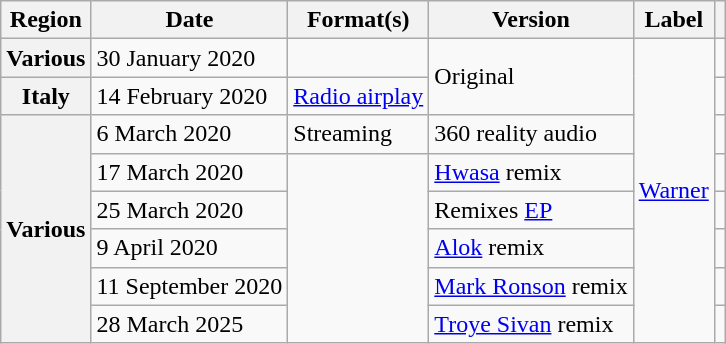<table class="wikitable plainrowheaders">
<tr>
<th scope="col">Region</th>
<th scope="col">Date</th>
<th scope="col">Format(s)</th>
<th scope="col">Version</th>
<th scope="col">Label</th>
<th scope="col"></th>
</tr>
<tr>
<th scope="row">Various</th>
<td>30 January 2020</td>
<td></td>
<td rowspan="2">Original</td>
<td rowspan="8"><a href='#'>Warner</a></td>
<td style="text-align:center;"></td>
</tr>
<tr>
<th scope="row">Italy</th>
<td>14 February 2020</td>
<td><a href='#'>Radio airplay</a></td>
<td style="text-align:center;"></td>
</tr>
<tr>
<th rowspan="6" scope="row">Various</th>
<td>6 March 2020</td>
<td>Streaming</td>
<td>360 reality audio</td>
<td style="text-align:center;"></td>
</tr>
<tr>
<td>17 March 2020</td>
<td rowspan="5"></td>
<td><a href='#'>Hwasa</a> remix</td>
<td style="text-align:center;"></td>
</tr>
<tr>
<td>25 March 2020</td>
<td>Remixes <a href='#'>EP</a></td>
<td style="text-align:center;"></td>
</tr>
<tr>
<td>9 April 2020</td>
<td><a href='#'>Alok</a> remix</td>
<td style="text-align:center;"></td>
</tr>
<tr>
<td>11 September 2020</td>
<td><a href='#'>Mark Ronson</a> remix</td>
<td style="text-align:center;"></td>
</tr>
<tr>
<td>28 March 2025</td>
<td><a href='#'>Troye Sivan</a> remix</td>
<td style="text-align:center;"></td>
</tr>
</table>
